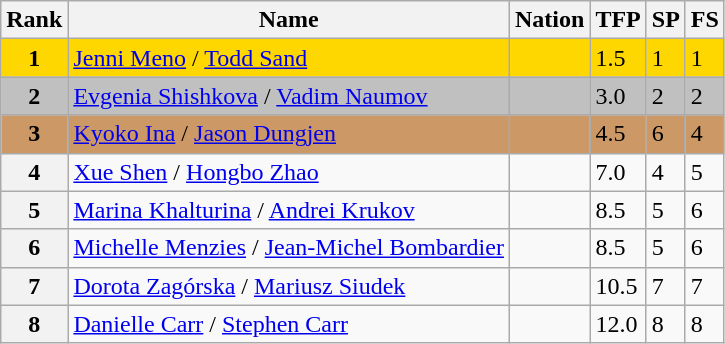<table class="wikitable">
<tr>
<th>Rank</th>
<th>Name</th>
<th>Nation</th>
<th>TFP</th>
<th>SP</th>
<th>FS</th>
</tr>
<tr bgcolor="gold">
<td align="center"><strong>1</strong></td>
<td><a href='#'>Jenni Meno</a> / <a href='#'>Todd Sand</a></td>
<td></td>
<td>1.5</td>
<td>1</td>
<td>1</td>
</tr>
<tr bgcolor="silver">
<td align="center"><strong>2</strong></td>
<td><a href='#'>Evgenia Shishkova</a> / <a href='#'>Vadim Naumov</a></td>
<td></td>
<td>3.0</td>
<td>2</td>
<td>2</td>
</tr>
<tr bgcolor="cc9966">
<td align="center"><strong>3</strong></td>
<td><a href='#'>Kyoko Ina</a> / <a href='#'>Jason Dungjen</a></td>
<td></td>
<td>4.5</td>
<td>6</td>
<td>4</td>
</tr>
<tr>
<th>4</th>
<td><a href='#'>Xue Shen</a> / <a href='#'>Hongbo Zhao</a></td>
<td></td>
<td>7.0</td>
<td>4</td>
<td>5</td>
</tr>
<tr>
<th>5</th>
<td><a href='#'>Marina Khalturina</a> / <a href='#'>Andrei Krukov</a></td>
<td></td>
<td>8.5</td>
<td>5</td>
<td>6</td>
</tr>
<tr>
<th>6</th>
<td><a href='#'>Michelle Menzies</a> / <a href='#'>Jean-Michel Bombardier</a></td>
<td></td>
<td>8.5</td>
<td>5</td>
<td>6</td>
</tr>
<tr>
<th>7</th>
<td><a href='#'>Dorota Zagórska</a> / <a href='#'>Mariusz Siudek</a></td>
<td></td>
<td>10.5</td>
<td>7</td>
<td>7</td>
</tr>
<tr>
<th>8</th>
<td><a href='#'>Danielle Carr</a> / <a href='#'>Stephen Carr</a></td>
<td></td>
<td>12.0</td>
<td>8</td>
<td>8</td>
</tr>
</table>
